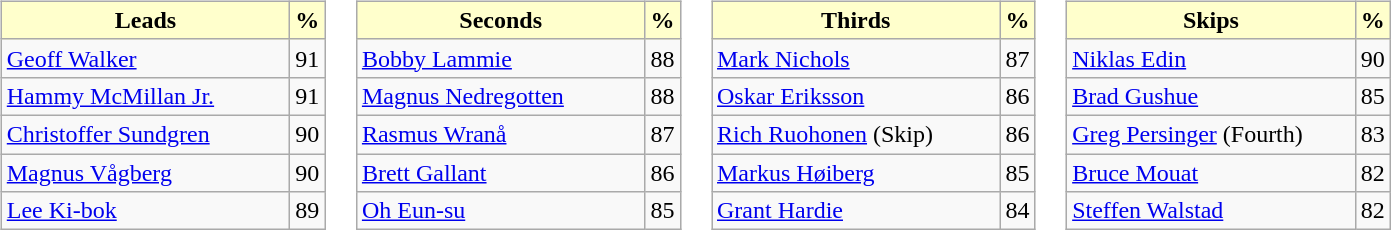<table>
<tr>
<td valign=top><br><table class="wikitable">
<tr>
<th style="background:#ffc; width:185px;">Leads</th>
<th style="background:#ffc;">%</th>
</tr>
<tr>
<td> <a href='#'>Geoff Walker</a></td>
<td>91</td>
</tr>
<tr>
<td> <a href='#'>Hammy McMillan Jr.</a></td>
<td>91</td>
</tr>
<tr>
<td> <a href='#'>Christoffer Sundgren</a></td>
<td>90</td>
</tr>
<tr>
<td> <a href='#'>Magnus Vågberg</a></td>
<td>90</td>
</tr>
<tr>
<td> <a href='#'>Lee Ki-bok</a></td>
<td>89</td>
</tr>
</table>
</td>
<td valign=top><br><table class="wikitable">
<tr>
<th style="background:#ffc; width:185px;">Seconds</th>
<th style="background:#ffc;">%</th>
</tr>
<tr>
<td> <a href='#'>Bobby Lammie</a></td>
<td>88</td>
</tr>
<tr>
<td> <a href='#'>Magnus Nedregotten</a></td>
<td>88</td>
</tr>
<tr>
<td> <a href='#'>Rasmus Wranå</a></td>
<td>87</td>
</tr>
<tr>
<td> <a href='#'>Brett Gallant</a></td>
<td>86</td>
</tr>
<tr>
<td> <a href='#'>Oh Eun-su</a></td>
<td>85</td>
</tr>
</table>
</td>
<td valign=top><br><table class="wikitable">
<tr>
<th style="background:#ffc; width:185px;">Thirds</th>
<th style="background:#ffc;">%</th>
</tr>
<tr>
<td> <a href='#'>Mark Nichols</a></td>
<td>87</td>
</tr>
<tr>
<td> <a href='#'>Oskar Eriksson</a></td>
<td>86</td>
</tr>
<tr>
<td> <a href='#'>Rich Ruohonen</a> (Skip)</td>
<td>86</td>
</tr>
<tr>
<td> <a href='#'>Markus Høiberg</a></td>
<td>85</td>
</tr>
<tr>
<td> <a href='#'>Grant Hardie</a></td>
<td>84</td>
</tr>
</table>
</td>
<td valign=top><br><table class="wikitable">
<tr>
<th style="background:#ffc; width:185px;">Skips</th>
<th style="background:#ffc;">%</th>
</tr>
<tr>
<td> <a href='#'>Niklas Edin</a></td>
<td>90</td>
</tr>
<tr>
<td> <a href='#'>Brad Gushue</a></td>
<td>85</td>
</tr>
<tr>
<td> <a href='#'>Greg Persinger</a> (Fourth)</td>
<td>83</td>
</tr>
<tr>
<td> <a href='#'>Bruce Mouat</a></td>
<td>82</td>
</tr>
<tr>
<td> <a href='#'>Steffen Walstad</a></td>
<td>82</td>
</tr>
</table>
</td>
</tr>
</table>
